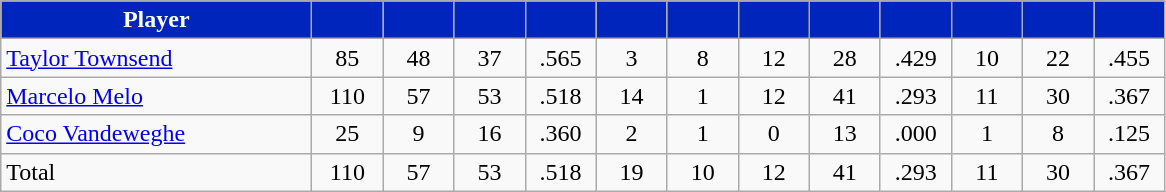<table class="wikitable" style="text-align:center">
<tr>
<th style="background:#0025BD; color:white" width="200px">Player</th>
<th style="background:#0025BD; color:white" width="40px"></th>
<th style="background:#0025BD; color:white" width="40px"></th>
<th style="background:#0025BD; color:white" width="40px"></th>
<th style="background:#0025BD; color:white" width="40px"></th>
<th style="background:#0025BD; color:white" width="40px"></th>
<th style="background:#0025BD; color:white" width="40px"></th>
<th style="background:#0025BD; color:white" width="40px"></th>
<th style="background:#0025BD; color:white" width="40px"></th>
<th style="background:#0025BD; color:white" width="40px"></th>
<th style="background:#0025BD; color:white" width="40px"></th>
<th style="background:#0025BD; color:white" width="40px"></th>
<th style="background:#0025BD; color:white" width="40px"></th>
</tr>
<tr>
<td style="text-align:left"><a href='#'>Taylor Townsend</a></td>
<td>85</td>
<td>48</td>
<td>37</td>
<td>.565</td>
<td>3</td>
<td>8</td>
<td>12</td>
<td>28</td>
<td>.429</td>
<td>10</td>
<td>22</td>
<td>.455</td>
</tr>
<tr>
<td style="text-align:left"><a href='#'>Marcelo Melo</a></td>
<td>110</td>
<td>57</td>
<td>53</td>
<td>.518</td>
<td>14</td>
<td>1</td>
<td>12</td>
<td>41</td>
<td>.293</td>
<td>11</td>
<td>30</td>
<td>.367</td>
</tr>
<tr>
<td style="text-align:left"><a href='#'>Coco Vandeweghe</a></td>
<td>25</td>
<td>9</td>
<td>16</td>
<td>.360</td>
<td>2</td>
<td>1</td>
<td>0</td>
<td>13</td>
<td>.000</td>
<td>1</td>
<td>8</td>
<td>.125</td>
</tr>
<tr>
<td style="text-align:left">Total</td>
<td>110</td>
<td>57</td>
<td>53</td>
<td>.518</td>
<td>19</td>
<td>10</td>
<td>12</td>
<td>41</td>
<td>.293</td>
<td>11</td>
<td>30</td>
<td>.367</td>
</tr>
</table>
